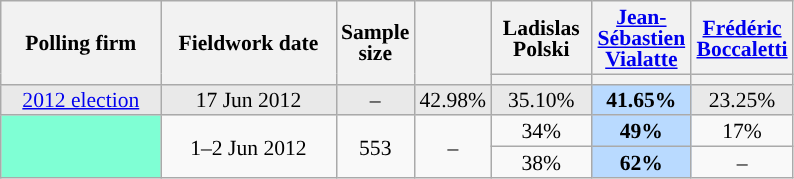<table class="wikitable sortable" style="text-align:center;font-size:90%;line-height:14px;">
<tr style="height:40px;">
<th style="width:100px;" rowspan="2">Polling firm</th>
<th style="width:110px;" rowspan="2">Fieldwork date</th>
<th style="width:35px;" rowspan="2">Sample<br>size</th>
<th style="width:30px;" rowspan="2"></th>
<th class="unsortable" style="width:60px;">Ladislas Polski<br></th>
<th class="unsortable" style="width:60px;"><a href='#'>Jean-Sébastien Vialatte</a><br></th>
<th class="unsortable" style="width:60px;"><a href='#'>Frédéric Boccaletti</a><br></th>
</tr>
<tr>
<th style="background:"></th>
<th style="background:"></th>
<th style="background:"></th>
</tr>
<tr style="background:#E9E9E9;">
<td><a href='#'>2012 election</a></td>
<td data-sort-value="2012-06-17">17 Jun 2012</td>
<td>–</td>
<td>42.98%</td>
<td>35.10%</td>
<td style="background:#B9DAFF;"><strong>41.65%</strong></td>
<td>23.25%</td>
</tr>
<tr>
<td rowspan="2" style="background:aquamarine;"></td>
<td rowspan="2" data-sort-value="2012-06-02">1–2 Jun 2012</td>
<td rowspan="2">553</td>
<td rowspan="2">–</td>
<td>34%</td>
<td style="background:#B9DAFF;"><strong>49%</strong></td>
<td>17%</td>
</tr>
<tr>
<td>38%</td>
<td style="background:#B9DAFF;"><strong>62%</strong></td>
<td>–</td>
</tr>
</table>
